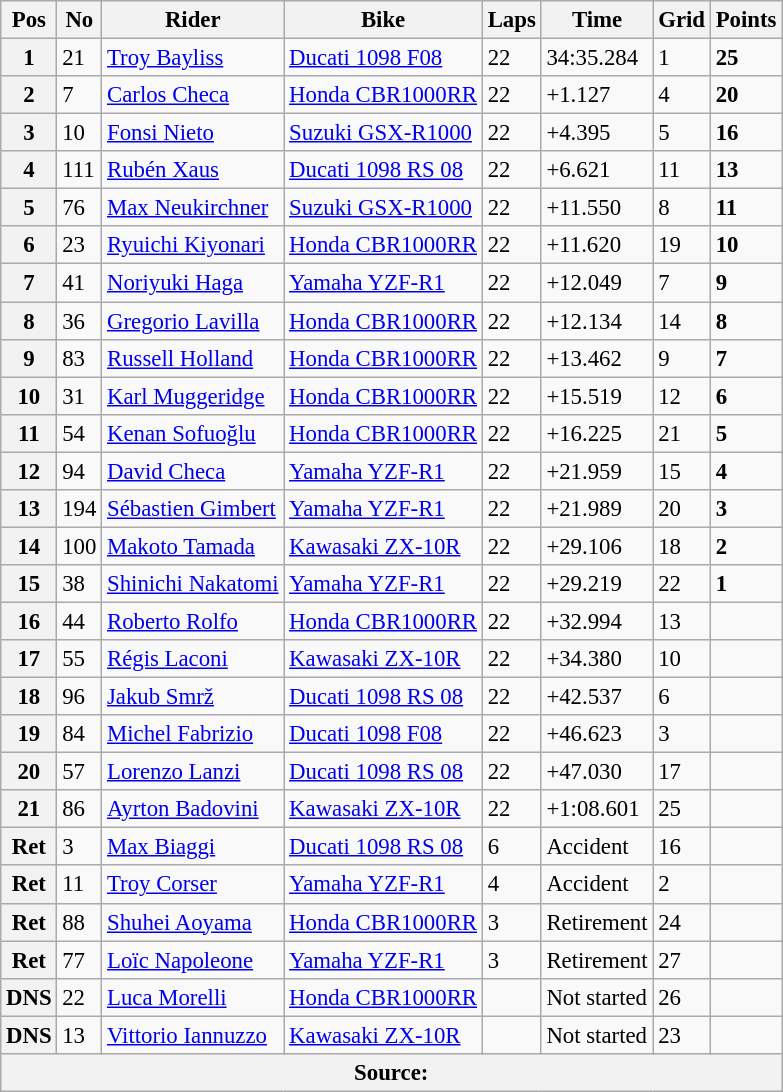<table class="wikitable" style="font-size: 95%;">
<tr>
<th>Pos</th>
<th>No</th>
<th>Rider</th>
<th>Bike</th>
<th>Laps</th>
<th>Time</th>
<th>Grid</th>
<th>Points</th>
</tr>
<tr>
<th>1</th>
<td>21</td>
<td> <a href='#'>Troy Bayliss</a></td>
<td><a href='#'>Ducati 1098 F08</a></td>
<td>22</td>
<td>34:35.284</td>
<td>1</td>
<td><strong>25</strong></td>
</tr>
<tr>
<th>2</th>
<td>7</td>
<td> <a href='#'>Carlos Checa</a></td>
<td><a href='#'>Honda CBR1000RR</a></td>
<td>22</td>
<td>+1.127</td>
<td>4</td>
<td><strong>20</strong></td>
</tr>
<tr>
<th>3</th>
<td>10</td>
<td> <a href='#'>Fonsi Nieto</a></td>
<td><a href='#'>Suzuki GSX-R1000</a></td>
<td>22</td>
<td>+4.395</td>
<td>5</td>
<td><strong>16</strong></td>
</tr>
<tr>
<th>4</th>
<td>111</td>
<td> <a href='#'>Rubén Xaus</a></td>
<td><a href='#'>Ducati 1098 RS 08</a></td>
<td>22</td>
<td>+6.621</td>
<td>11</td>
<td><strong>13</strong></td>
</tr>
<tr>
<th>5</th>
<td>76</td>
<td> <a href='#'>Max Neukirchner</a></td>
<td><a href='#'>Suzuki GSX-R1000</a></td>
<td>22</td>
<td>+11.550</td>
<td>8</td>
<td><strong>11</strong></td>
</tr>
<tr>
<th>6</th>
<td>23</td>
<td> <a href='#'>Ryuichi Kiyonari</a></td>
<td><a href='#'>Honda CBR1000RR</a></td>
<td>22</td>
<td>+11.620</td>
<td>19</td>
<td><strong>10</strong></td>
</tr>
<tr>
<th>7</th>
<td>41</td>
<td> <a href='#'>Noriyuki Haga</a></td>
<td><a href='#'>Yamaha YZF-R1</a></td>
<td>22</td>
<td>+12.049</td>
<td>7</td>
<td><strong>9</strong></td>
</tr>
<tr>
<th>8</th>
<td>36</td>
<td> <a href='#'>Gregorio Lavilla</a></td>
<td><a href='#'>Honda CBR1000RR</a></td>
<td>22</td>
<td>+12.134</td>
<td>14</td>
<td><strong>8</strong></td>
</tr>
<tr>
<th>9</th>
<td>83</td>
<td> <a href='#'>Russell Holland</a></td>
<td><a href='#'>Honda CBR1000RR</a></td>
<td>22</td>
<td>+13.462</td>
<td>9</td>
<td><strong>7</strong></td>
</tr>
<tr>
<th>10</th>
<td>31</td>
<td> <a href='#'>Karl Muggeridge</a></td>
<td><a href='#'>Honda CBR1000RR</a></td>
<td>22</td>
<td>+15.519</td>
<td>12</td>
<td><strong>6</strong></td>
</tr>
<tr>
<th>11</th>
<td>54</td>
<td> <a href='#'>Kenan Sofuoğlu</a></td>
<td><a href='#'>Honda CBR1000RR</a></td>
<td>22</td>
<td>+16.225</td>
<td>21</td>
<td><strong>5</strong></td>
</tr>
<tr>
<th>12</th>
<td>94</td>
<td> <a href='#'>David Checa</a></td>
<td><a href='#'>Yamaha YZF-R1</a></td>
<td>22</td>
<td>+21.959</td>
<td>15</td>
<td><strong>4</strong></td>
</tr>
<tr>
<th>13</th>
<td>194</td>
<td> <a href='#'>Sébastien Gimbert</a></td>
<td><a href='#'>Yamaha YZF-R1</a></td>
<td>22</td>
<td>+21.989</td>
<td>20</td>
<td><strong>3</strong></td>
</tr>
<tr>
<th>14</th>
<td>100</td>
<td> <a href='#'>Makoto Tamada</a></td>
<td><a href='#'>Kawasaki ZX-10R</a></td>
<td>22</td>
<td>+29.106</td>
<td>18</td>
<td><strong>2</strong></td>
</tr>
<tr>
<th>15</th>
<td>38</td>
<td> <a href='#'>Shinichi Nakatomi</a></td>
<td><a href='#'>Yamaha YZF-R1</a></td>
<td>22</td>
<td>+29.219</td>
<td>22</td>
<td><strong>1</strong></td>
</tr>
<tr>
<th>16</th>
<td>44</td>
<td> <a href='#'>Roberto Rolfo</a></td>
<td><a href='#'>Honda CBR1000RR</a></td>
<td>22</td>
<td>+32.994</td>
<td>13</td>
<td></td>
</tr>
<tr>
<th>17</th>
<td>55</td>
<td> <a href='#'>Régis Laconi</a></td>
<td><a href='#'>Kawasaki ZX-10R</a></td>
<td>22</td>
<td>+34.380</td>
<td>10</td>
<td></td>
</tr>
<tr>
<th>18</th>
<td>96</td>
<td> <a href='#'>Jakub Smrž</a></td>
<td><a href='#'>Ducati 1098 RS 08</a></td>
<td>22</td>
<td>+42.537</td>
<td>6</td>
<td></td>
</tr>
<tr>
<th>19</th>
<td>84</td>
<td> <a href='#'>Michel Fabrizio</a></td>
<td><a href='#'>Ducati 1098 F08</a></td>
<td>22</td>
<td>+46.623</td>
<td>3</td>
<td></td>
</tr>
<tr>
<th>20</th>
<td>57</td>
<td> <a href='#'>Lorenzo Lanzi</a></td>
<td><a href='#'>Ducati 1098 RS 08</a></td>
<td>22</td>
<td>+47.030</td>
<td>17</td>
<td></td>
</tr>
<tr>
<th>21</th>
<td>86</td>
<td> <a href='#'>Ayrton Badovini</a></td>
<td><a href='#'>Kawasaki ZX-10R</a></td>
<td>22</td>
<td>+1:08.601</td>
<td>25</td>
<td></td>
</tr>
<tr>
<th>Ret</th>
<td>3</td>
<td> <a href='#'>Max Biaggi</a></td>
<td><a href='#'>Ducati 1098 RS 08</a></td>
<td>6</td>
<td>Accident</td>
<td>16</td>
<td></td>
</tr>
<tr>
<th>Ret</th>
<td>11</td>
<td> <a href='#'>Troy Corser</a></td>
<td><a href='#'>Yamaha YZF-R1</a></td>
<td>4</td>
<td>Accident</td>
<td>2</td>
<td></td>
</tr>
<tr>
<th>Ret</th>
<td>88</td>
<td> <a href='#'>Shuhei Aoyama</a></td>
<td><a href='#'>Honda CBR1000RR</a></td>
<td>3</td>
<td>Retirement</td>
<td>24</td>
<td></td>
</tr>
<tr>
<th>Ret</th>
<td>77</td>
<td> <a href='#'>Loïc Napoleone</a></td>
<td><a href='#'>Yamaha YZF-R1</a></td>
<td>3</td>
<td>Retirement</td>
<td>27</td>
<td></td>
</tr>
<tr>
<th>DNS</th>
<td>22</td>
<td> <a href='#'>Luca Morelli</a></td>
<td><a href='#'>Honda CBR1000RR</a></td>
<td></td>
<td>Not started</td>
<td>26</td>
<td></td>
</tr>
<tr>
<th>DNS</th>
<td>13</td>
<td> <a href='#'>Vittorio Iannuzzo</a></td>
<td><a href='#'>Kawasaki ZX-10R</a></td>
<td></td>
<td>Not started</td>
<td>23</td>
<td></td>
</tr>
<tr>
<th colspan=8>Source:</th>
</tr>
</table>
